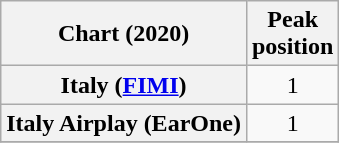<table class="wikitable plainrowheaders sortable" style="text-align:center;">
<tr>
<th>Chart (2020)</th>
<th>Peak<br>position</th>
</tr>
<tr>
<th scope="row">Italy (<a href='#'>FIMI</a>)</th>
<td>1</td>
</tr>
<tr>
<th scope="row">Italy Airplay (EarOne)</th>
<td>1</td>
</tr>
<tr>
</tr>
</table>
